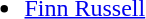<table style="width:100%;">
<tr>
<td style="vertical-align:top; width:20%;"><br><ul><li> <a href='#'>Finn Russell</a></li></ul></td>
<td style="vertical-align:top; width:20%;"></td>
<td style="vertical-align:top; width:20%;"></td>
<td style="vertical-align:top; width:20%;"></td>
</tr>
</table>
